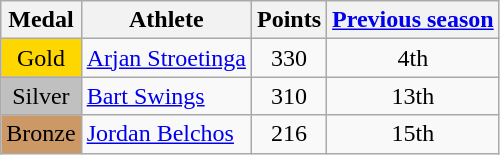<table class="wikitable">
<tr>
<th><strong>Medal</strong></th>
<th><strong>Athlete</strong></th>
<th><strong>Points</strong></th>
<th><strong><a href='#'>Previous season</a></strong></th>
</tr>
<tr align="center">
<td bgcolor="gold">Gold</td>
<td align="left"> <a href='#'>Arjan Stroetinga</a></td>
<td>330</td>
<td>4th</td>
</tr>
<tr align="center">
<td bgcolor="silver">Silver</td>
<td align="left"> <a href='#'>Bart Swings</a></td>
<td>310</td>
<td>13th</td>
</tr>
<tr align="center">
<td bgcolor="CC9966">Bronze</td>
<td align="left"> <a href='#'>Jordan Belchos</a></td>
<td>216</td>
<td>15th</td>
</tr>
</table>
